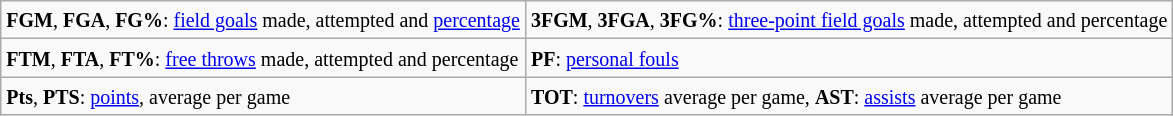<table table align=center class="wikitable">
<tr>
<td><small><strong>FGM</strong>, <strong>FGA</strong>, <strong>FG%</strong>: <a href='#'>field goals</a> made, attempted and <a href='#'>percentage</a></small></td>
<td><small><strong>3FGM</strong>, <strong>3FGA</strong>, <strong>3FG%</strong>: <a href='#'>three-point field goals</a> made, attempted and percentage</small></td>
</tr>
<tr>
<td><small><strong>FTM</strong>, <strong>FTA</strong>, <strong>FT%</strong>: <a href='#'>free throws</a> made, attempted and percentage</small></td>
<td><small><strong>PF</strong>: <a href='#'>personal fouls</a></small></td>
</tr>
<tr>
<td><small><strong>Pts</strong>, <strong>PTS</strong>: <a href='#'>points</a>, average per game</small></td>
<td><small><strong>TOT</strong>: <a href='#'>turnovers</a> average per game, <strong>AST</strong>: <a href='#'>assists</a> average per game</small></td>
</tr>
</table>
